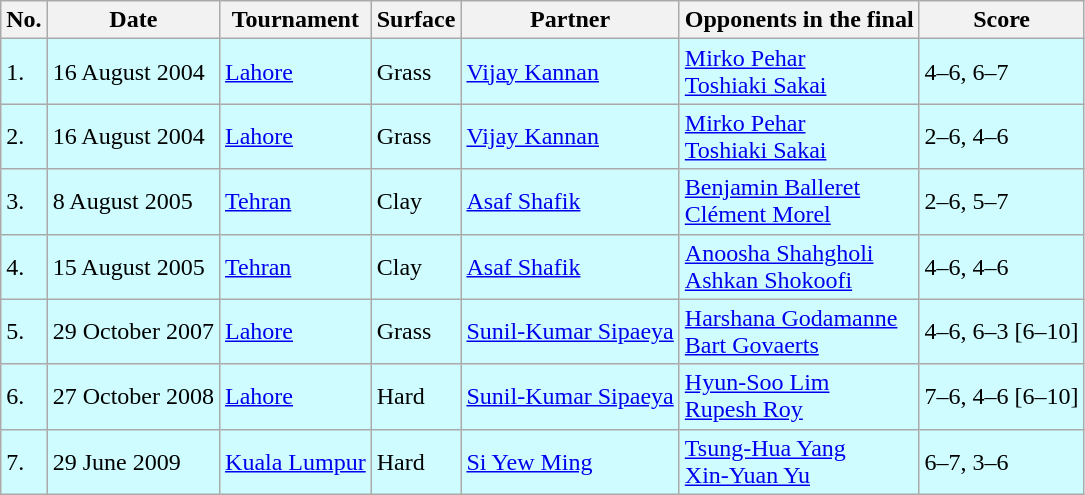<table class="wikitable">
<tr>
<th>No.</th>
<th>Date</th>
<th>Tournament</th>
<th>Surface</th>
<th>Partner</th>
<th>Opponents in the final</th>
<th>Score</th>
</tr>
<tr bgcolor="CFFCFF">
<td>1.</td>
<td>16 August 2004</td>
<td> <a href='#'>Lahore</a></td>
<td>Grass</td>
<td> <a href='#'>Vijay Kannan</a></td>
<td> <a href='#'>Mirko Pehar</a> <br> <a href='#'>Toshiaki Sakai</a></td>
<td>4–6, 6–7</td>
</tr>
<tr bgcolor="CFFCFF">
<td>2.</td>
<td>16 August 2004</td>
<td> <a href='#'>Lahore</a></td>
<td>Grass</td>
<td> <a href='#'>Vijay Kannan</a></td>
<td> <a href='#'>Mirko Pehar</a> <br> <a href='#'>Toshiaki Sakai</a></td>
<td>2–6, 4–6</td>
</tr>
<tr bgcolor="CFFCFF">
<td>3.</td>
<td>8 August 2005</td>
<td> <a href='#'>Tehran</a></td>
<td>Clay</td>
<td> <a href='#'>Asaf Shafik</a></td>
<td> <a href='#'>Benjamin Balleret</a> <br> <a href='#'>Clément Morel</a></td>
<td>2–6, 5–7</td>
</tr>
<tr bgcolor="CFFCFF">
<td>4.</td>
<td>15 August 2005</td>
<td> <a href='#'>Tehran</a></td>
<td>Clay</td>
<td> <a href='#'>Asaf Shafik</a></td>
<td> <a href='#'>Anoosha Shahgholi</a> <br> <a href='#'>Ashkan Shokoofi</a></td>
<td>4–6, 4–6</td>
</tr>
<tr bgcolor="CFFCFF">
<td>5.</td>
<td>29 October 2007</td>
<td> <a href='#'>Lahore</a></td>
<td>Grass</td>
<td> <a href='#'>Sunil-Kumar Sipaeya</a></td>
<td> <a href='#'>Harshana Godamanne</a> <br> <a href='#'>Bart Govaerts</a></td>
<td>4–6, 6–3 [6–10]</td>
</tr>
<tr bgcolor="CFFCFF">
<td>6.</td>
<td>27 October 2008</td>
<td> <a href='#'>Lahore</a></td>
<td>Hard</td>
<td> <a href='#'>Sunil-Kumar Sipaeya</a></td>
<td> <a href='#'>Hyun-Soo Lim</a> <br> <a href='#'>Rupesh Roy</a></td>
<td>7–6, 4–6 [6–10]</td>
</tr>
<tr bgcolor="CFFCFF">
<td>7.</td>
<td>29 June 2009</td>
<td> <a href='#'>Kuala Lumpur</a></td>
<td>Hard</td>
<td> <a href='#'>Si Yew Ming</a></td>
<td> <a href='#'>Tsung-Hua Yang</a> <br> <a href='#'>Xin-Yuan Yu</a></td>
<td>6–7, 3–6</td>
</tr>
</table>
